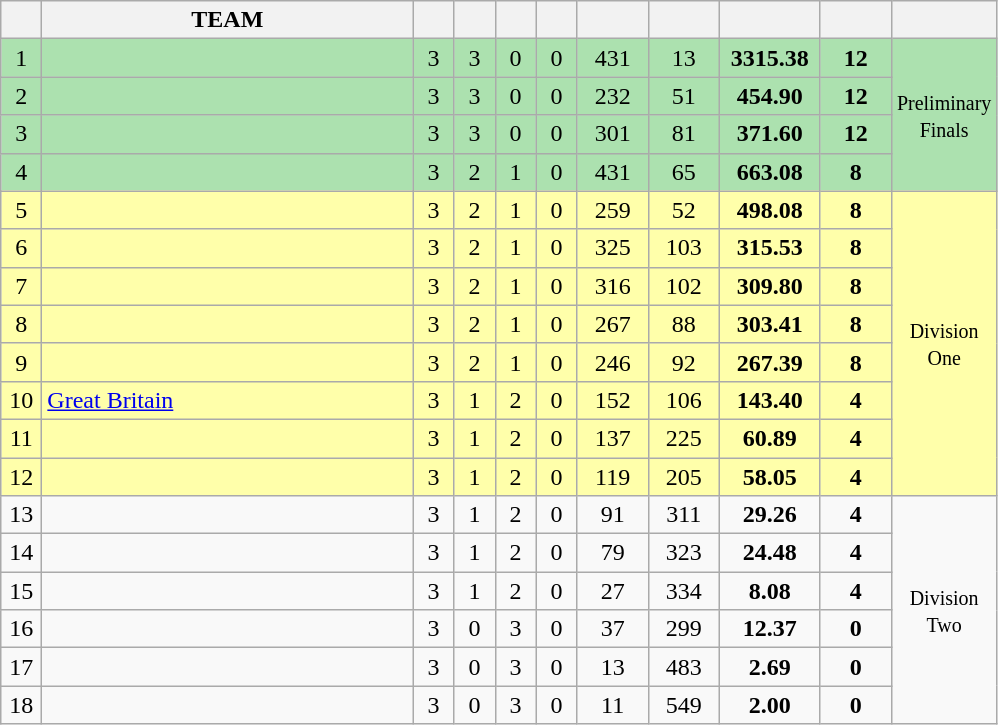<table class="wikitable" style="text-align: center;">
<tr>
<th width=20></th>
<th width=240>TEAM</th>
<th width=20></th>
<th width=20></th>
<th width=20></th>
<th width=20></th>
<th width=40></th>
<th width=40></th>
<th width=60></th>
<th width=40></th>
<th width=55></th>
</tr>
<tr style="background: #ACE1AF">
<td>1</td>
<td align="left"></td>
<td>3</td>
<td>3</td>
<td>0</td>
<td>0</td>
<td>431</td>
<td>13</td>
<td><strong>3315.38</strong></td>
<td><strong>12</strong></td>
<td rowspan="4"><small>Preliminary<br>Finals</small></td>
</tr>
<tr style="background: #ACE1AF">
<td>2</td>
<td align="left"></td>
<td>3</td>
<td>3</td>
<td>0</td>
<td>0</td>
<td>232</td>
<td>51</td>
<td><strong>454.90</strong></td>
<td><strong>12</strong></td>
</tr>
<tr style="background: #ACE1AF">
<td>3</td>
<td align="left"></td>
<td>3</td>
<td>3</td>
<td>0</td>
<td>0</td>
<td>301</td>
<td>81</td>
<td><strong>371.60</strong></td>
<td><strong>12</strong></td>
</tr>
<tr style="background:#ACE1AF">
<td>4</td>
<td align="left"></td>
<td>3</td>
<td>2</td>
<td>1</td>
<td>0</td>
<td>431</td>
<td>65</td>
<td><strong>663.08</strong></td>
<td><strong>8</strong></td>
</tr>
<tr style="background: #FFFFAA">
<td>5</td>
<td align="left"></td>
<td>3</td>
<td>2</td>
<td>1</td>
<td>0</td>
<td>259</td>
<td>52</td>
<td><strong>498.08</strong></td>
<td><strong>8</strong></td>
<td rowspan="8"><small>Division<br>One</small></td>
</tr>
<tr style="background: #FFFFAA">
<td>6</td>
<td align="left"></td>
<td>3</td>
<td>2</td>
<td>1</td>
<td>0</td>
<td>325</td>
<td>103</td>
<td><strong>315.53</strong></td>
<td><strong>8</strong></td>
</tr>
<tr style="background:#FFFFAA">
<td>7</td>
<td align="left"></td>
<td>3</td>
<td>2</td>
<td>1</td>
<td>0</td>
<td>316</td>
<td>102</td>
<td><strong>309.80</strong></td>
<td><strong>8</strong></td>
</tr>
<tr style="background: #FFFFAA">
<td>8</td>
<td align="left"></td>
<td>3</td>
<td>2</td>
<td>1</td>
<td>0</td>
<td>267</td>
<td>88</td>
<td><strong>303.41</strong></td>
<td><strong>8</strong></td>
</tr>
<tr style="background: #FFFFAA">
<td>9</td>
<td align="left"></td>
<td>3</td>
<td>2</td>
<td>1</td>
<td>0</td>
<td>246</td>
<td>92</td>
<td><strong>267.39</strong></td>
<td><strong>8</strong></td>
</tr>
<tr style="background: #FFFFAA">
<td>10</td>
<td align="left"> <a href='#'>Great Britain</a></td>
<td>3</td>
<td>1</td>
<td>2</td>
<td>0</td>
<td>152</td>
<td>106</td>
<td><strong>143.40</strong></td>
<td><strong>4</strong></td>
</tr>
<tr style="background: #FFFFAA">
<td>11</td>
<td align="left"></td>
<td>3</td>
<td>1</td>
<td>2</td>
<td>0</td>
<td>137</td>
<td>225</td>
<td><strong>60.89</strong></td>
<td><strong>4</strong></td>
</tr>
<tr style="background: #FFFFAA">
<td>12</td>
<td align="left"></td>
<td>3</td>
<td>1</td>
<td>2</td>
<td>0</td>
<td>119</td>
<td>205</td>
<td><strong>58.05</strong></td>
<td><strong>4</strong></td>
</tr>
<tr>
<td>13</td>
<td align="left"></td>
<td>3</td>
<td>1</td>
<td>2</td>
<td>0</td>
<td>91</td>
<td>311</td>
<td><strong>29.26</strong></td>
<td><strong>4</strong></td>
<td rowspan="6"><small>Division<br>Two</small></td>
</tr>
<tr>
<td>14</td>
<td align="left"></td>
<td>3</td>
<td>1</td>
<td>2</td>
<td>0</td>
<td>79</td>
<td>323</td>
<td><strong>24.48</strong></td>
<td><strong>4</strong></td>
</tr>
<tr>
<td>15</td>
<td align="left"></td>
<td>3</td>
<td>1</td>
<td>2</td>
<td>0</td>
<td>27</td>
<td>334</td>
<td><strong>8.08</strong></td>
<td><strong>4</strong></td>
</tr>
<tr>
<td>16</td>
<td align="left"></td>
<td>3</td>
<td>0</td>
<td>3</td>
<td>0</td>
<td>37</td>
<td>299</td>
<td><strong>12.37</strong></td>
<td><strong>0</strong></td>
</tr>
<tr>
<td>17</td>
<td align="left"></td>
<td>3</td>
<td>0</td>
<td>3</td>
<td>0</td>
<td>13</td>
<td>483</td>
<td><strong>2.69</strong></td>
<td><strong>0</strong></td>
</tr>
<tr>
<td>18</td>
<td align="left"></td>
<td>3</td>
<td>0</td>
<td>3</td>
<td>0</td>
<td>11</td>
<td>549</td>
<td><strong>2.00</strong></td>
<td><strong>0</strong></td>
</tr>
</table>
